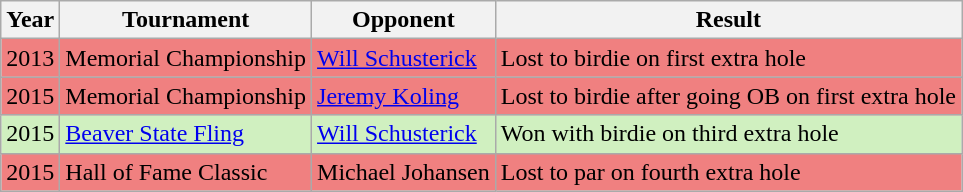<table class="wikitable">
<tr>
<th>Year</th>
<th>Tournament</th>
<th>Opponent</th>
<th>Result</th>
</tr>
<tr style="background:#f08080;">
<td>2013</td>
<td>Memorial Championship</td>
<td><a href='#'>Will Schusterick</a></td>
<td>Lost to birdie on first extra hole </td>
</tr>
<tr style="background:#f08080;">
<td>2015</td>
<td>Memorial Championship</td>
<td><a href='#'>Jeremy Koling</a></td>
<td>Lost to birdie after going OB on first extra hole </td>
</tr>
<tr style="background:#d0f0c0;">
<td>2015</td>
<td><a href='#'>Beaver State Fling</a></td>
<td><a href='#'>Will Schusterick</a></td>
<td>Won with birdie on third extra hole </td>
</tr>
<tr style="background:#f08080;">
<td>2015</td>
<td>Hall of Fame Classic</td>
<td>Michael Johansen</td>
<td>Lost to par on fourth extra hole </td>
</tr>
</table>
